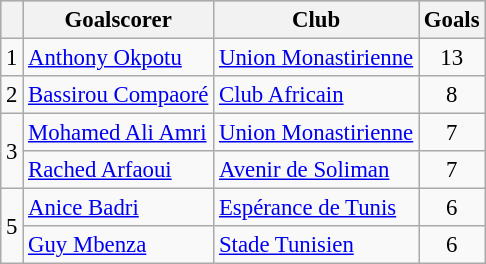<table class="wikitable" style="font-size: 95%;">
<tr bgcolor="#CCCCCC" align="center">
<th scope="col"></th>
<th scope="col">Goalscorer</th>
<th scope="col">Club</th>
<th scope="col">Goals</th>
</tr>
<tr>
<td align="center">1</td>
<td> <a href='#'>Anthony Okpotu</a></td>
<td><a href='#'>Union Monastirienne</a></td>
<td align="center">13</td>
</tr>
<tr>
<td align="center">2</td>
<td> <a href='#'>Bassirou Compaoré</a></td>
<td><a href='#'>Club Africain</a></td>
<td align="center">8</td>
</tr>
<tr>
<td rowspan=2 align="center">3</td>
<td> <a href='#'>Mohamed Ali Amri</a></td>
<td><a href='#'>Union Monastirienne</a></td>
<td align="center">7</td>
</tr>
<tr>
<td> <a href='#'>Rached Arfaoui</a></td>
<td><a href='#'>Avenir de Soliman</a></td>
<td align="center">7</td>
</tr>
<tr>
<td rowspan=2 align="center">5</td>
<td> <a href='#'>Anice Badri</a></td>
<td><a href='#'>Espérance de Tunis</a></td>
<td align="center">6</td>
</tr>
<tr>
<td> <a href='#'>Guy Mbenza</a></td>
<td><a href='#'>Stade Tunisien</a></td>
<td align="center">6</td>
</tr>
</table>
